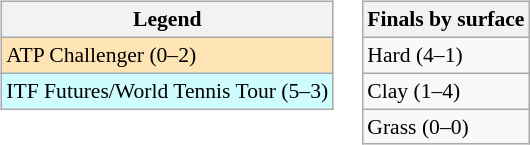<table>
<tr valign=top>
<td><br><table class=wikitable style=font-size:90%>
<tr>
<th>Legend</th>
</tr>
<tr bgcolor=moccasin>
<td>ATP Challenger (0–2)</td>
</tr>
<tr bgcolor=cffcff>
<td>ITF Futures/World Tennis Tour (5–3)</td>
</tr>
</table>
</td>
<td><br><table class=wikitable style=font-size:90%>
<tr>
<th>Finals by surface</th>
</tr>
<tr>
<td>Hard (4–1)</td>
</tr>
<tr>
<td>Clay (1–4)</td>
</tr>
<tr>
<td>Grass (0–0)</td>
</tr>
</table>
</td>
</tr>
</table>
